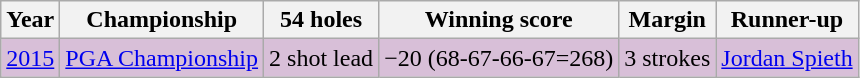<table class="wikitable">
<tr>
<th>Year</th>
<th>Championship</th>
<th>54 holes</th>
<th>Winning score</th>
<th>Margin</th>
<th>Runner-up</th>
</tr>
<tr style="background:#D8BFD8;">
<td><a href='#'>2015</a></td>
<td><a href='#'>PGA Championship</a></td>
<td>2 shot lead</td>
<td>−20 (68-67-66-67=268)</td>
<td>3 strokes</td>
<td> <a href='#'>Jordan Spieth</a></td>
</tr>
</table>
